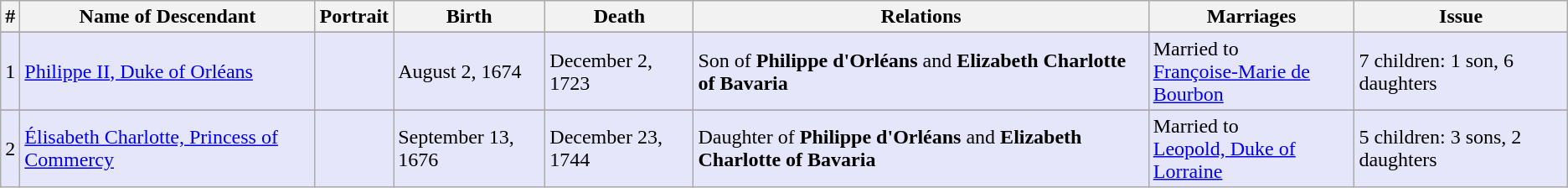<table class="wikitable">
<tr ->
<th>#</th>
<th>Name of Descendant</th>
<th>Portrait</th>
<th>Birth</th>
<th>Death</th>
<th>Relations</th>
<th>Marriages</th>
<th>Issue</th>
</tr>
<tr ->
</tr>
<tr bgcolor=#E6E6FA>
<td>1</td>
<td><a href='#'>Philippe II, Duke of Orléans</a></td>
<td></td>
<td>August 2, 1674</td>
<td>December 2, 1723</td>
<td>Son of <strong>Philippe d'Orléans</strong> and <strong>Elizabeth Charlotte of Bavaria</strong></td>
<td>Married to <br><a href='#'>Françoise-Marie de Bourbon</a></td>
<td>7 children: 1 son, 6 daughters</td>
</tr>
<tr>
</tr>
<tr bgcolor=#E6E6FA>
<td>2</td>
<td><a href='#'>Élisabeth Charlotte, Princess of Commercy</a></td>
<td></td>
<td>September 13, 1676</td>
<td>December 23, 1744</td>
<td>Daughter of <strong>Philippe d'Orléans</strong> and <strong>Elizabeth Charlotte of Bavaria</strong></td>
<td>Married to <br><a href='#'>Leopold, Duke of Lorraine</a><br></td>
<td>5 children: 3 sons, 2 daughters</td>
</tr>
</table>
